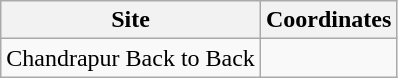<table class="wikitable sortable">
<tr>
<th>Site</th>
<th>Coordinates</th>
</tr>
<tr>
<td>Chandrapur Back to Back</td>
<td></td>
</tr>
</table>
